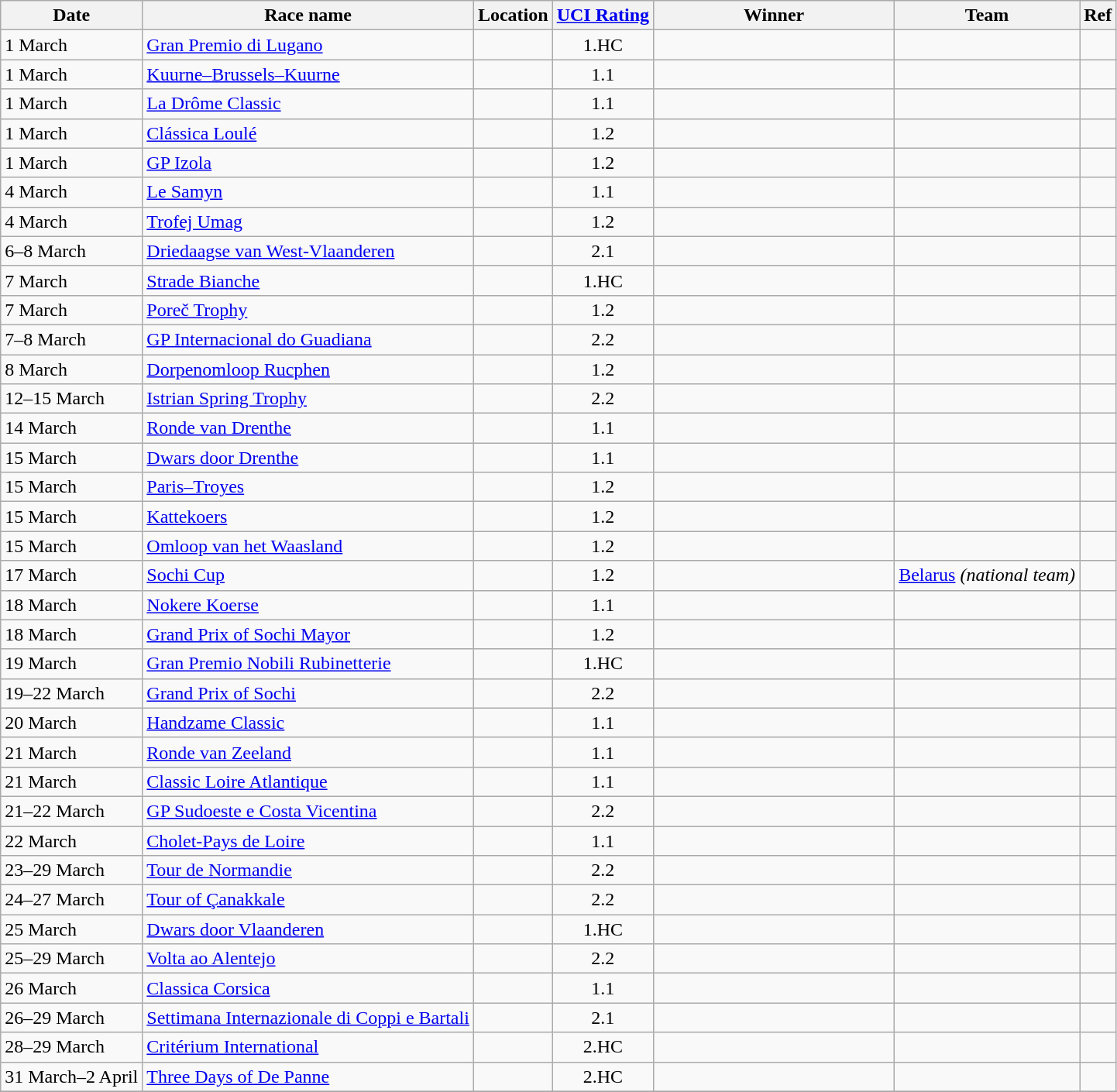<table class="wikitable sortable">
<tr>
<th>Date</th>
<th>Race name</th>
<th>Location</th>
<th><a href='#'>UCI Rating</a></th>
<th width=200px>Winner</th>
<th>Team</th>
<th>Ref</th>
</tr>
<tr>
<td>1 March</td>
<td><a href='#'>Gran Premio di Lugano</a></td>
<td></td>
<td align=center>1.HC</td>
<td></td>
<td></td>
<td></td>
</tr>
<tr>
<td>1 March</td>
<td><a href='#'>Kuurne–Brussels–Kuurne</a></td>
<td></td>
<td align=center>1.1</td>
<td></td>
<td></td>
<td></td>
</tr>
<tr>
<td>1 March</td>
<td><a href='#'>La Drôme Classic</a></td>
<td></td>
<td align=center>1.1</td>
<td></td>
<td></td>
<td></td>
</tr>
<tr>
<td>1 March</td>
<td><a href='#'>Clássica Loulé</a></td>
<td></td>
<td align=center>1.2</td>
<td></td>
<td></td>
<td></td>
</tr>
<tr>
<td>1 March</td>
<td><a href='#'>GP Izola</a></td>
<td></td>
<td align=center>1.2</td>
<td></td>
<td></td>
<td></td>
</tr>
<tr>
<td>4 March</td>
<td><a href='#'>Le Samyn</a></td>
<td></td>
<td align=center>1.1</td>
<td></td>
<td></td>
<td align=center></td>
</tr>
<tr>
<td>4 March</td>
<td><a href='#'>Trofej Umag</a></td>
<td></td>
<td align=center>1.2</td>
<td></td>
<td></td>
<td align=center></td>
</tr>
<tr>
<td>6–8 March</td>
<td><a href='#'>Driedaagse van West-Vlaanderen</a></td>
<td></td>
<td align=center>2.1</td>
<td></td>
<td></td>
<td align=center></td>
</tr>
<tr>
<td>7 March</td>
<td><a href='#'>Strade Bianche</a></td>
<td></td>
<td align=center>1.HC</td>
<td></td>
<td></td>
<td align=center></td>
</tr>
<tr>
<td>7 March</td>
<td><a href='#'>Poreč Trophy</a></td>
<td></td>
<td align=center>1.2</td>
<td></td>
<td></td>
<td align=center></td>
</tr>
<tr>
<td>7–8 March</td>
<td><a href='#'>GP Internacional do Guadiana</a></td>
<td></td>
<td align=center>2.2</td>
<td></td>
<td></td>
<td align=center></td>
</tr>
<tr>
<td>8 March</td>
<td><a href='#'>Dorpenomloop Rucphen</a></td>
<td></td>
<td align=center>1.2</td>
<td></td>
<td></td>
<td align=center></td>
</tr>
<tr>
<td>12–15 March</td>
<td><a href='#'>Istrian Spring Trophy</a></td>
<td></td>
<td align=center>2.2</td>
<td></td>
<td></td>
<td align=center></td>
</tr>
<tr>
<td>14 March</td>
<td><a href='#'>Ronde van Drenthe</a></td>
<td></td>
<td align=center>1.1</td>
<td></td>
<td></td>
<td align=center></td>
</tr>
<tr>
<td>15 March</td>
<td><a href='#'>Dwars door Drenthe</a></td>
<td></td>
<td align=center>1.1</td>
<td></td>
<td></td>
<td align=center></td>
</tr>
<tr>
<td>15 March</td>
<td><a href='#'>Paris–Troyes</a></td>
<td></td>
<td align=center>1.2</td>
<td></td>
<td></td>
<td align=center></td>
</tr>
<tr>
<td>15 March</td>
<td><a href='#'>Kattekoers</a></td>
<td></td>
<td align=center>1.2</td>
<td></td>
<td></td>
<td align=center></td>
</tr>
<tr>
<td>15 March</td>
<td><a href='#'>Omloop van het Waasland</a></td>
<td></td>
<td align=center>1.2</td>
<td></td>
<td></td>
<td align=center></td>
</tr>
<tr>
<td>17 March</td>
<td><a href='#'>Sochi Cup</a></td>
<td></td>
<td align=center>1.2</td>
<td></td>
<td><a href='#'>Belarus</a> <em>(national team)</em></td>
<td align=center></td>
</tr>
<tr>
<td>18 March</td>
<td><a href='#'>Nokere Koerse</a></td>
<td></td>
<td align=center>1.1</td>
<td></td>
<td></td>
<td align=center></td>
</tr>
<tr>
<td>18 March</td>
<td><a href='#'>Grand Prix of Sochi Mayor</a></td>
<td></td>
<td align=center>1.2</td>
<td></td>
<td></td>
<td align=center></td>
</tr>
<tr>
<td>19 March</td>
<td><a href='#'>Gran Premio Nobili Rubinetterie</a></td>
<td></td>
<td align=center>1.HC</td>
<td></td>
<td></td>
<td align=center></td>
</tr>
<tr>
<td>19–22 March</td>
<td><a href='#'>Grand Prix of Sochi</a></td>
<td></td>
<td align=center>2.2</td>
<td></td>
<td></td>
<td align=center></td>
</tr>
<tr>
<td>20 March</td>
<td><a href='#'>Handzame Classic</a></td>
<td></td>
<td align=center>1.1</td>
<td></td>
<td></td>
<td align=center></td>
</tr>
<tr>
<td>21 March</td>
<td><a href='#'>Ronde van Zeeland</a></td>
<td></td>
<td align=center>1.1</td>
<td></td>
<td></td>
<td align=center></td>
</tr>
<tr>
<td>21 March</td>
<td><a href='#'>Classic Loire Atlantique</a></td>
<td></td>
<td align=center>1.1</td>
<td></td>
<td></td>
<td align=center></td>
</tr>
<tr>
<td>21–22 March</td>
<td><a href='#'>GP Sudoeste e Costa Vicentina</a></td>
<td></td>
<td align=center>2.2</td>
<td></td>
<td></td>
<td align=center></td>
</tr>
<tr>
<td>22 March</td>
<td><a href='#'>Cholet-Pays de Loire</a></td>
<td></td>
<td align=center>1.1</td>
<td></td>
<td></td>
<td align=center></td>
</tr>
<tr>
<td>23–29 March</td>
<td><a href='#'>Tour de Normandie</a></td>
<td></td>
<td align=center>2.2</td>
<td></td>
<td></td>
<td align=center></td>
</tr>
<tr>
<td>24–27 March</td>
<td><a href='#'>Tour of Çanakkale</a></td>
<td></td>
<td align=center>2.2</td>
<td></td>
<td></td>
<td align=center></td>
</tr>
<tr>
<td>25 March</td>
<td><a href='#'>Dwars door Vlaanderen</a></td>
<td></td>
<td align=center>1.HC</td>
<td></td>
<td></td>
<td align=center></td>
</tr>
<tr>
<td>25–29 March</td>
<td><a href='#'>Volta ao Alentejo</a></td>
<td></td>
<td align=center>2.2</td>
<td></td>
<td></td>
<td align=center></td>
</tr>
<tr>
<td>26 March</td>
<td><a href='#'>Classica Corsica</a></td>
<td></td>
<td align=center>1.1</td>
<td></td>
<td></td>
<td align=center></td>
</tr>
<tr>
<td>26–29 March</td>
<td><a href='#'>Settimana Internazionale di Coppi e Bartali</a></td>
<td></td>
<td align=center>2.1</td>
<td></td>
<td></td>
<td align=center></td>
</tr>
<tr>
<td>28–29 March</td>
<td><a href='#'>Critérium International</a></td>
<td></td>
<td align=center>2.HC</td>
<td></td>
<td></td>
<td align=center></td>
</tr>
<tr>
<td>31 March–2 April</td>
<td><a href='#'>Three Days of De Panne</a></td>
<td></td>
<td align=center>2.HC</td>
<td></td>
<td></td>
<td align=center></td>
</tr>
<tr>
</tr>
</table>
